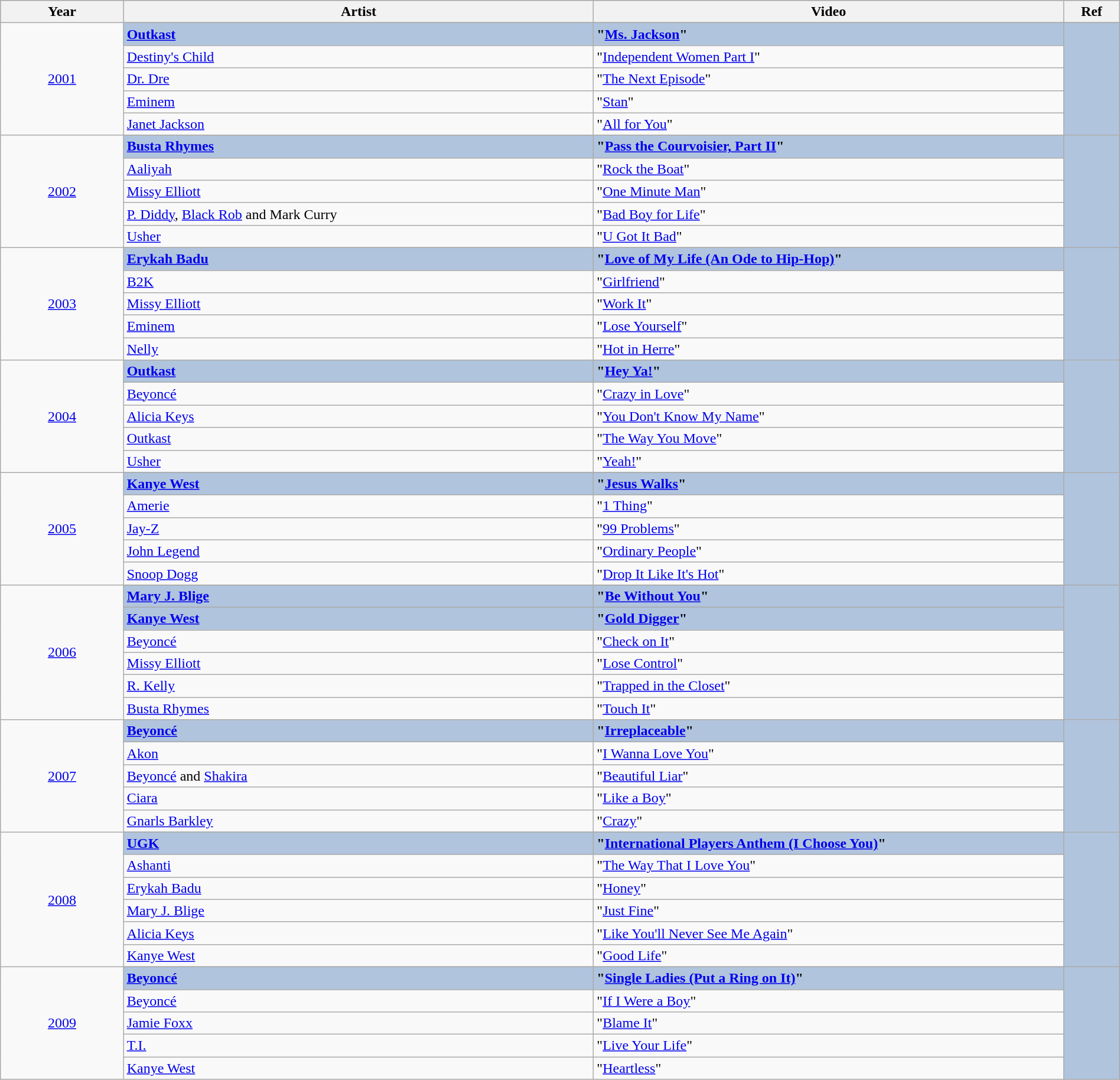<table class="wikitable" style="width:100%;">
<tr style="background:#bebebe;">
<th style="width:11%;">Year</th>
<th style="width:42%;">Artist</th>
<th style="width:42%;">Video</th>
<th style="width:5%;">Ref</th>
</tr>
<tr>
<td rowspan="6" align="center"><a href='#'>2001</a></td>
</tr>
<tr style="background:#B0C4DE">
<td><strong><a href='#'>Outkast</a></strong></td>
<td><strong>"<a href='#'>Ms. Jackson</a>"</strong></td>
<td rowspan="6" align="center"></td>
</tr>
<tr>
<td><a href='#'>Destiny's Child</a></td>
<td>"<a href='#'>Independent Women Part I</a>"</td>
</tr>
<tr>
<td><a href='#'>Dr. Dre</a> </td>
<td>"<a href='#'>The Next Episode</a>"</td>
</tr>
<tr>
<td><a href='#'>Eminem</a> </td>
<td>"<a href='#'>Stan</a>"</td>
</tr>
<tr>
<td><a href='#'>Janet Jackson</a></td>
<td>"<a href='#'>All for You</a>"</td>
</tr>
<tr>
<td rowspan="6" align="center"><a href='#'>2002</a></td>
</tr>
<tr style="background:#B0C4DE">
<td><strong><a href='#'>Busta Rhymes</a> </strong></td>
<td><strong>"<a href='#'>Pass the Courvoisier, Part II</a>"</strong></td>
<td rowspan="6" align="center"></td>
</tr>
<tr>
<td><a href='#'>Aaliyah</a></td>
<td>"<a href='#'>Rock the Boat</a>"</td>
</tr>
<tr>
<td><a href='#'>Missy Elliott</a> </td>
<td>"<a href='#'>One Minute Man</a>" </td>
</tr>
<tr>
<td><a href='#'>P. Diddy</a>, <a href='#'>Black Rob</a> and Mark Curry</td>
<td>"<a href='#'>Bad Boy for Life</a>"</td>
</tr>
<tr>
<td><a href='#'>Usher</a></td>
<td>"<a href='#'>U Got It Bad</a>"</td>
</tr>
<tr>
<td rowspan="6" align="center"><a href='#'>2003</a></td>
</tr>
<tr style="background:#B0C4DE">
<td><strong><a href='#'>Erykah Badu</a> </strong></td>
<td><strong>"<a href='#'>Love of My Life (An Ode to Hip-Hop)</a>"</strong></td>
<td rowspan="6" align="center"></td>
</tr>
<tr>
<td><a href='#'>B2K</a></td>
<td>"<a href='#'>Girlfriend</a>"</td>
</tr>
<tr>
<td><a href='#'>Missy Elliott</a></td>
<td>"<a href='#'>Work It</a>"</td>
</tr>
<tr>
<td><a href='#'>Eminem</a></td>
<td>"<a href='#'>Lose Yourself</a>"</td>
</tr>
<tr>
<td><a href='#'>Nelly</a></td>
<td>"<a href='#'>Hot in Herre</a>"</td>
</tr>
<tr>
<td rowspan="6" align="center"><a href='#'>2004</a></td>
</tr>
<tr style="background:#B0C4DE">
<td><strong><a href='#'>Outkast</a></strong></td>
<td><strong>"<a href='#'>Hey Ya!</a>"</strong></td>
<td rowspan="6" align="center"></td>
</tr>
<tr>
<td><a href='#'>Beyoncé</a> </td>
<td>"<a href='#'>Crazy in Love</a>"</td>
</tr>
<tr>
<td><a href='#'>Alicia Keys</a></td>
<td>"<a href='#'>You Don't Know My Name</a>"</td>
</tr>
<tr>
<td><a href='#'>Outkast</a> </td>
<td>"<a href='#'>The Way You Move</a>"</td>
</tr>
<tr>
<td><a href='#'>Usher</a> </td>
<td>"<a href='#'>Yeah!</a>"</td>
</tr>
<tr>
<td rowspan="6" align="center"><a href='#'>2005</a></td>
</tr>
<tr style="background:#B0C4DE">
<td><strong><a href='#'>Kanye West</a></strong></td>
<td><strong>"<a href='#'>Jesus Walks</a>"</strong></td>
<td rowspan="6" align="center"></td>
</tr>
<tr>
<td><a href='#'>Amerie</a></td>
<td>"<a href='#'>1 Thing</a>"</td>
</tr>
<tr>
<td><a href='#'>Jay-Z</a></td>
<td>"<a href='#'>99 Problems</a>"</td>
</tr>
<tr>
<td><a href='#'>John Legend</a></td>
<td>"<a href='#'>Ordinary People</a>"</td>
</tr>
<tr>
<td><a href='#'>Snoop Dogg</a> </td>
<td>"<a href='#'>Drop It Like It's Hot</a>"</td>
</tr>
<tr>
<td rowspan="7" align="center"><a href='#'>2006</a></td>
</tr>
<tr style="background:#B0C4DE">
<td><strong><a href='#'>Mary J. Blige</a></strong></td>
<td><strong>"<a href='#'>Be Without You</a>"</strong></td>
<td rowspan="7" align="center"></td>
</tr>
<tr style="background:#B0C4DE">
<td><strong><a href='#'>Kanye West</a> </strong></td>
<td><strong>"<a href='#'>Gold Digger</a>"</strong></td>
</tr>
<tr>
<td><a href='#'>Beyoncé</a> </td>
<td>"<a href='#'>Check on It</a>"</td>
</tr>
<tr>
<td><a href='#'>Missy Elliott</a> </td>
<td>"<a href='#'>Lose Control</a>"</td>
</tr>
<tr>
<td><a href='#'>R. Kelly</a></td>
<td>"<a href='#'>Trapped in the Closet</a>"</td>
</tr>
<tr>
<td><a href='#'>Busta Rhymes</a> </td>
<td>"<a href='#'>Touch It</a>" </td>
</tr>
<tr>
<td rowspan="6" align="center"><a href='#'>2007</a></td>
</tr>
<tr style="background:#B0C4DE">
<td><strong><a href='#'>Beyoncé</a></strong></td>
<td><strong>"<a href='#'>Irreplaceable</a>"</strong></td>
<td rowspan="6" align="center"></td>
</tr>
<tr>
<td><a href='#'>Akon</a> </td>
<td>"<a href='#'>I Wanna Love You</a>"</td>
</tr>
<tr>
<td><a href='#'>Beyoncé</a> and <a href='#'>Shakira</a></td>
<td>"<a href='#'>Beautiful Liar</a>"</td>
</tr>
<tr>
<td><a href='#'>Ciara</a></td>
<td>"<a href='#'>Like a Boy</a>"</td>
</tr>
<tr>
<td><a href='#'>Gnarls Barkley</a></td>
<td>"<a href='#'>Crazy</a>"</td>
</tr>
<tr>
<td rowspan="7" align="center"><a href='#'>2008</a></td>
</tr>
<tr style="background:#B0C4DE">
<td><strong><a href='#'>UGK</a> </strong></td>
<td><strong>"<a href='#'>International Players Anthem (I Choose You)</a>"</strong></td>
<td rowspan="7" align="center"></td>
</tr>
<tr>
<td><a href='#'>Ashanti</a></td>
<td>"<a href='#'>The Way That I Love You</a>"</td>
</tr>
<tr>
<td><a href='#'>Erykah Badu</a></td>
<td>"<a href='#'>Honey</a>"</td>
</tr>
<tr>
<td><a href='#'>Mary J. Blige</a></td>
<td>"<a href='#'>Just Fine</a>"</td>
</tr>
<tr>
<td><a href='#'>Alicia Keys</a></td>
<td>"<a href='#'>Like You'll Never See Me Again</a>"</td>
</tr>
<tr>
<td><a href='#'>Kanye West</a> </td>
<td>"<a href='#'>Good Life</a>"</td>
</tr>
<tr>
<td rowspan="6" align="center"><a href='#'>2009</a></td>
</tr>
<tr style="background:#B0C4DE">
<td><strong><a href='#'>Beyoncé</a></strong></td>
<td><strong>"<a href='#'>Single Ladies (Put a Ring on It)</a>"</strong></td>
<td rowspan="6" align="center"></td>
</tr>
<tr>
<td><a href='#'>Beyoncé</a></td>
<td>"<a href='#'>If I Were a Boy</a>"</td>
</tr>
<tr>
<td><a href='#'>Jamie Foxx</a> </td>
<td>"<a href='#'>Blame It</a>"</td>
</tr>
<tr>
<td><a href='#'>T.I.</a> </td>
<td>"<a href='#'>Live Your Life</a>"</td>
</tr>
<tr>
<td><a href='#'>Kanye West</a></td>
<td>"<a href='#'>Heartless</a>"</td>
</tr>
</table>
